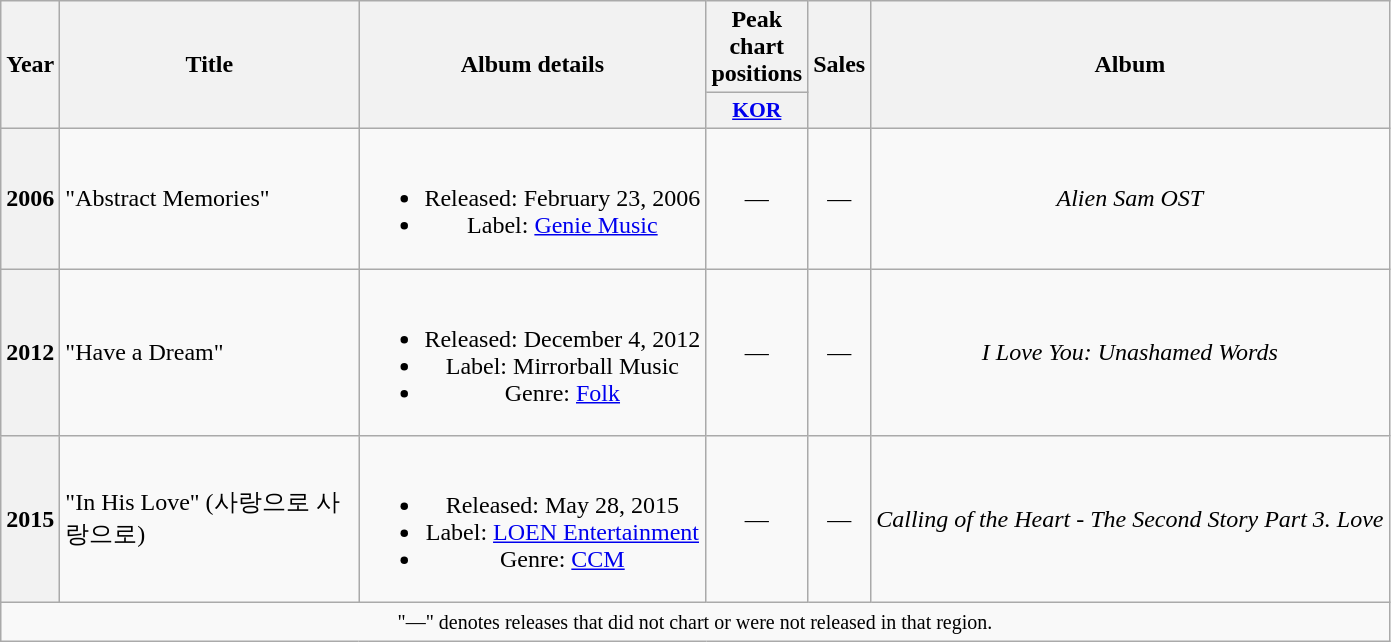<table class="wikitable plainrowheaders" style="text-align:center">
<tr>
<th scope="col" rowspan="2">Year</th>
<th scope="col" rowspan="2" style="width:12em;">Title</th>
<th scope="col" rowspan="2">Album details</th>
<th scope="col" colspan="1">Peak chart<br>positions</th>
<th scope="col" rowspan="2">Sales</th>
<th scope="col" rowspan="2">Album</th>
</tr>
<tr>
<th scope="col" style="width:3em;font-size:90%;"><a href='#'>KOR</a><br></th>
</tr>
<tr>
<th>2006</th>
<td align="left">"Abstract Memories" </td>
<td><br><ul><li>Released: February 23, 2006</li><li>Label: <a href='#'>Genie Music</a></li></ul></td>
<td>—</td>
<td>—</td>
<td><em>Alien Sam OST</em></td>
</tr>
<tr>
<th>2012</th>
<td align="left">"Have a Dream" </td>
<td><br><ul><li>Released: December 4, 2012</li><li>Label: Mirrorball Music</li><li>Genre: <a href='#'>Folk</a></li></ul></td>
<td>—</td>
<td>—</td>
<td><em>I Love You: Unashamed Words</em></td>
</tr>
<tr>
<th>2015</th>
<td align="left">"In His Love" (사랑으로 사랑으로)</td>
<td><br><ul><li>Released: May 28, 2015</li><li>Label: <a href='#'>LOEN Entertainment</a></li><li>Genre: <a href='#'>CCM</a></li></ul></td>
<td>—</td>
<td>—</td>
<td><em>Calling of the Heart - The Second Story Part 3. Love</em></td>
</tr>
<tr>
<td colspan="6"><small>"—" denotes releases that did not chart or were not released in that region.</small></td>
</tr>
</table>
